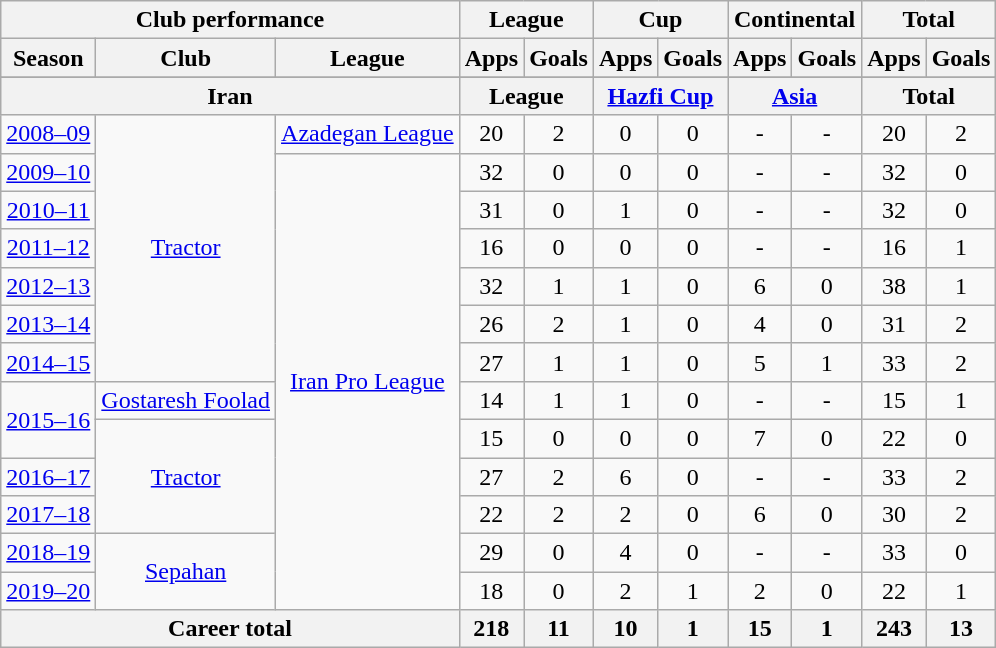<table class="wikitable" style="text-align:center">
<tr>
<th colspan=3>Club performance</th>
<th colspan=2>League</th>
<th colspan=2>Cup</th>
<th colspan=2>Continental</th>
<th colspan=2>Total</th>
</tr>
<tr>
<th>Season</th>
<th>Club</th>
<th>League</th>
<th>Apps</th>
<th>Goals</th>
<th>Apps</th>
<th>Goals</th>
<th>Apps</th>
<th>Goals</th>
<th>Apps</th>
<th>Goals</th>
</tr>
<tr>
</tr>
<tr>
<th colspan=3>Iran</th>
<th colspan=2>League</th>
<th colspan=2><a href='#'>Hazfi Cup</a></th>
<th colspan=2><a href='#'>Asia</a></th>
<th colspan=2>Total</th>
</tr>
<tr>
<td><a href='#'>2008–09</a></td>
<td rowspan="7"><a href='#'>Tractor</a></td>
<td rowspan="1"><a href='#'>Azadegan League</a></td>
<td>20</td>
<td>2</td>
<td>0</td>
<td>0</td>
<td>-</td>
<td>-</td>
<td>20</td>
<td>2</td>
</tr>
<tr>
<td><a href='#'>2009–10</a></td>
<td rowspan="12"><a href='#'>Iran Pro League</a></td>
<td>32</td>
<td>0</td>
<td>0</td>
<td>0</td>
<td>-</td>
<td>-</td>
<td>32</td>
<td>0</td>
</tr>
<tr>
<td><a href='#'>2010–11</a></td>
<td>31</td>
<td>0</td>
<td>1</td>
<td>0</td>
<td>-</td>
<td>-</td>
<td>32</td>
<td>0</td>
</tr>
<tr>
<td><a href='#'>2011–12</a></td>
<td>16</td>
<td>0</td>
<td>0</td>
<td>0</td>
<td>-</td>
<td>-</td>
<td>16</td>
<td>1</td>
</tr>
<tr>
<td><a href='#'>2012–13</a></td>
<td>32</td>
<td>1</td>
<td>1</td>
<td>0</td>
<td>6</td>
<td>0</td>
<td>38</td>
<td>1</td>
</tr>
<tr>
<td><a href='#'>2013–14</a></td>
<td>26</td>
<td>2</td>
<td>1</td>
<td>0</td>
<td>4</td>
<td>0</td>
<td>31</td>
<td>2</td>
</tr>
<tr>
<td><a href='#'>2014–15</a></td>
<td>27</td>
<td>1</td>
<td>1</td>
<td>0</td>
<td>5</td>
<td>1</td>
<td>33</td>
<td>2</td>
</tr>
<tr>
<td rowspan="2"><a href='#'>2015–16</a></td>
<td><a href='#'>Gostaresh Foolad</a></td>
<td>14</td>
<td>1</td>
<td>1</td>
<td>0</td>
<td>-</td>
<td>-</td>
<td>15</td>
<td>1</td>
</tr>
<tr>
<td rowspan="3"><a href='#'>Tractor</a></td>
<td>15</td>
<td>0</td>
<td>0</td>
<td>0</td>
<td>7</td>
<td>0</td>
<td>22</td>
<td>0</td>
</tr>
<tr>
<td><a href='#'>2016–17</a></td>
<td>27</td>
<td>2</td>
<td>6</td>
<td>0</td>
<td>-</td>
<td>-</td>
<td>33</td>
<td>2</td>
</tr>
<tr>
<td><a href='#'>2017–18</a></td>
<td>22</td>
<td>2</td>
<td>2</td>
<td>0</td>
<td>6</td>
<td>0</td>
<td>30</td>
<td>2</td>
</tr>
<tr>
<td><a href='#'>2018–19</a></td>
<td rowspan="2"><a href='#'>Sepahan</a></td>
<td>29</td>
<td>0</td>
<td>4</td>
<td>0</td>
<td>-</td>
<td>-</td>
<td>33</td>
<td>0</td>
</tr>
<tr>
<td><a href='#'>2019–20</a></td>
<td>18</td>
<td>0</td>
<td>2</td>
<td>1</td>
<td>2</td>
<td>0</td>
<td>22</td>
<td>1</td>
</tr>
<tr>
<th colspan=3>Career total</th>
<th>218</th>
<th>11</th>
<th>10</th>
<th>1</th>
<th>15</th>
<th>1</th>
<th>243</th>
<th>13</th>
</tr>
</table>
